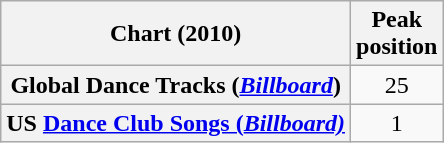<table class="wikitable sortable plainrowheaders" style="text-align:center">
<tr>
<th>Chart (2010)</th>
<th>Peak<br>position</th>
</tr>
<tr>
<th scope="row">Global Dance Tracks (<em><a href='#'>Billboard</a></em>)</th>
<td>25</td>
</tr>
<tr>
<th scope="row">US <a href='#'>Dance Club Songs (<em>Billboard)</em></a></th>
<td>1</td>
</tr>
</table>
